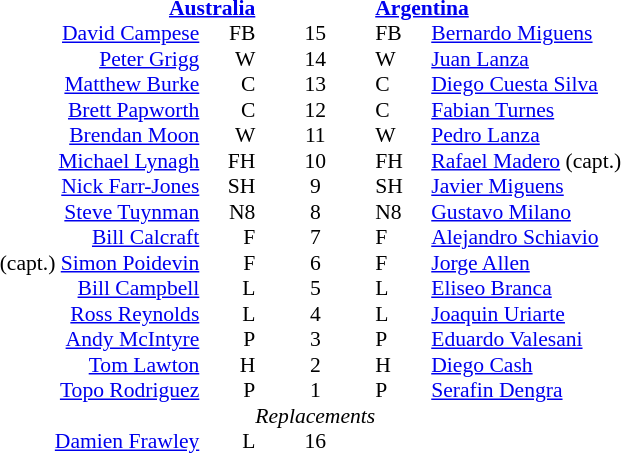<table width="100%" style="font-size: 90%; " cellspacing="0" cellpadding="0" align=center>
<tr>
<td width=41%; text-align=right></td>
<td width=3%; text-align:right></td>
<td width=4%; text-align:center></td>
<td width=3%; text-align:left></td>
<td width=49%; text-align:left></td>
</tr>
<tr>
<td colspan=2; align=right><strong><a href='#'>Australia</a></strong></td>
<td></td>
<td colspan=2;><strong><a href='#'>Argentina</a></strong></td>
</tr>
<tr>
<td align=right><a href='#'>David Campese</a></td>
<td align=right>FB</td>
<td align=center>15</td>
<td>FB</td>
<td><a href='#'>Bernardo Miguens</a></td>
</tr>
<tr>
<td align=right><a href='#'>Peter Grigg</a></td>
<td align=right>W</td>
<td align=center>14</td>
<td>W</td>
<td><a href='#'>Juan Lanza</a></td>
</tr>
<tr>
<td align=right><a href='#'>Matthew Burke</a></td>
<td align=right>C</td>
<td align=center>13</td>
<td>C</td>
<td><a href='#'>Diego Cuesta Silva</a></td>
</tr>
<tr>
<td align=right><a href='#'>Brett Papworth</a></td>
<td align=right>C</td>
<td align=center>12</td>
<td>C</td>
<td><a href='#'>Fabian Turnes</a></td>
</tr>
<tr>
<td align=right><a href='#'>Brendan Moon</a></td>
<td align=right>W</td>
<td align=center>11</td>
<td>W</td>
<td><a href='#'>Pedro Lanza</a></td>
</tr>
<tr>
<td align=right><a href='#'>Michael Lynagh</a></td>
<td align=right>FH</td>
<td align=center>10</td>
<td>FH</td>
<td><a href='#'>Rafael Madero</a> (capt.)</td>
</tr>
<tr>
<td align=right><a href='#'>Nick Farr-Jones</a></td>
<td align=right>SH</td>
<td align=center>9</td>
<td>SH</td>
<td><a href='#'>Javier Miguens</a></td>
</tr>
<tr>
<td align=right> <a href='#'>Steve Tuynman</a></td>
<td align=right>N8</td>
<td align=center>8</td>
<td>N8</td>
<td><a href='#'>Gustavo Milano</a></td>
</tr>
<tr>
<td align=right><a href='#'>Bill Calcraft</a></td>
<td align=right>F</td>
<td align=center>7</td>
<td>F</td>
<td><a href='#'>Alejandro Schiavio</a></td>
</tr>
<tr>
<td align=right>(capt.) <a href='#'>Simon Poidevin</a></td>
<td align=right>F</td>
<td align=center>6</td>
<td>F</td>
<td><a href='#'>Jorge Allen</a></td>
</tr>
<tr>
<td align=right><a href='#'>Bill Campbell</a></td>
<td align=right>L</td>
<td align=center>5</td>
<td>L</td>
<td><a href='#'>Eliseo Branca</a></td>
</tr>
<tr>
<td align=right><a href='#'>Ross Reynolds</a></td>
<td align=right>L</td>
<td align=center>4</td>
<td>L</td>
<td><a href='#'>Joaquin Uriarte</a></td>
</tr>
<tr>
<td align=right><a href='#'>Andy McIntyre</a></td>
<td align=right>P</td>
<td align=center>3</td>
<td>P</td>
<td><a href='#'>Eduardo Valesani</a></td>
</tr>
<tr>
<td align=right><a href='#'>Tom Lawton</a></td>
<td align=right>H</td>
<td align=center>2</td>
<td>H</td>
<td><a href='#'>Diego Cash</a></td>
</tr>
<tr>
<td align=right><a href='#'>Topo Rodriguez</a></td>
<td align=right>P</td>
<td align=center>1</td>
<td>P</td>
<td><a href='#'>Serafin Dengra</a></td>
</tr>
<tr>
<td></td>
<td></td>
<td align=center><em>Replacements</em></td>
<td></td>
<td></td>
</tr>
<tr>
<td align=right> <a href='#'>Damien Frawley</a></td>
<td align=right>L</td>
<td align=center>16</td>
<td></td>
<td></td>
</tr>
</table>
